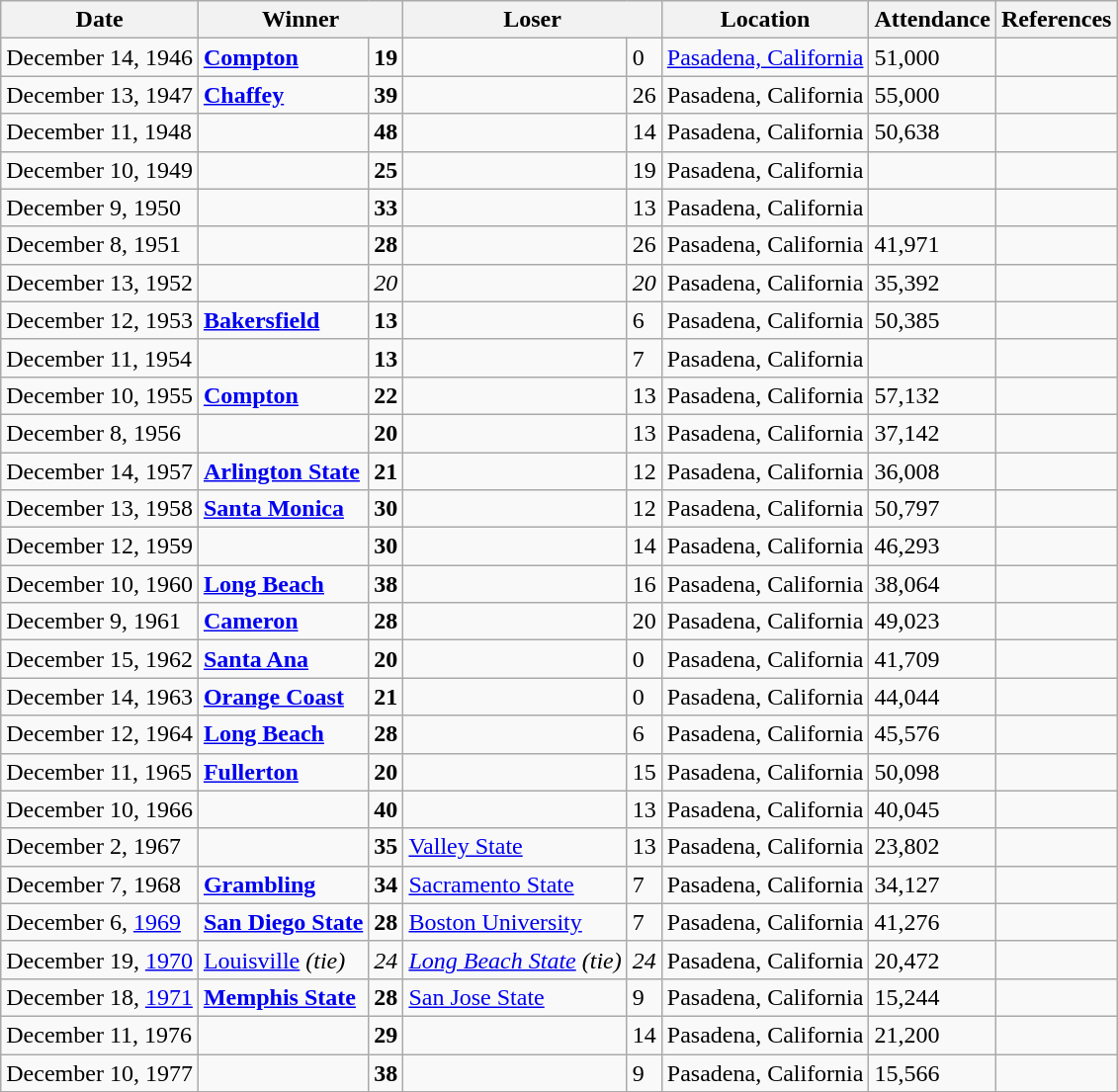<table class="wikitable">
<tr>
<th>Date</th>
<th colspan="2">Winner</th>
<th colspan="2">Loser</th>
<th>Location</th>
<th>Attendance</th>
<th>References</th>
</tr>
<tr>
<td>December 14, 1946</td>
<td><strong><a href='#'>Compton</a></strong></td>
<td><strong>19</strong></td>
<td></td>
<td>0</td>
<td><a href='#'>Pasadena, California</a></td>
<td>51,000</td>
<td></td>
</tr>
<tr>
<td>December 13, 1947</td>
<td><strong><a href='#'>Chaffey</a></strong></td>
<td><strong>39</strong></td>
<td></td>
<td>26</td>
<td>Pasadena, California</td>
<td>55,000</td>
<td></td>
</tr>
<tr>
<td>December 11, 1948</td>
<td><strong></strong></td>
<td><strong>48</strong></td>
<td></td>
<td>14</td>
<td>Pasadena, California</td>
<td>50,638</td>
<td></td>
</tr>
<tr>
<td>December 10, 1949</td>
<td><strong></strong></td>
<td><strong>25</strong></td>
<td></td>
<td>19</td>
<td>Pasadena, California</td>
<td></td>
<td></td>
</tr>
<tr>
<td>December 9, 1950</td>
<td><strong></strong></td>
<td><strong>33</strong></td>
<td></td>
<td>13</td>
<td>Pasadena, California</td>
<td></td>
<td></td>
</tr>
<tr>
<td>December 8, 1951</td>
<td><strong></strong></td>
<td><strong>28</strong></td>
<td></td>
<td>26</td>
<td>Pasadena, California</td>
<td>41,971</td>
<td></td>
</tr>
<tr>
<td>December 13, 1952</td>
<td><em></em></td>
<td><em>20</em></td>
<td><em></em></td>
<td><em>20</em></td>
<td>Pasadena, California</td>
<td>35,392</td>
<td></td>
</tr>
<tr>
<td>December 12, 1953</td>
<td><strong><a href='#'>Bakersfield</a></strong></td>
<td><strong>13</strong></td>
<td></td>
<td>6</td>
<td>Pasadena, California</td>
<td>50,385</td>
<td></td>
</tr>
<tr>
<td>December 11, 1954</td>
<td><strong></strong></td>
<td><strong>13</strong></td>
<td></td>
<td>7</td>
<td>Pasadena, California</td>
<td></td>
<td></td>
</tr>
<tr>
<td>December 10, 1955</td>
<td><strong><a href='#'>Compton</a></strong></td>
<td><strong>22</strong></td>
<td></td>
<td>13</td>
<td>Pasadena, California</td>
<td>57,132</td>
<td></td>
</tr>
<tr>
<td>December 8, 1956</td>
<td><strong></strong></td>
<td><strong>20</strong></td>
<td></td>
<td>13</td>
<td>Pasadena, California</td>
<td>37,142</td>
<td></td>
</tr>
<tr>
<td>December 14, 1957</td>
<td><strong><a href='#'>Arlington State</a></strong></td>
<td><strong>21</strong></td>
<td></td>
<td>12</td>
<td>Pasadena, California</td>
<td>36,008</td>
<td></td>
</tr>
<tr>
<td>December 13, 1958</td>
<td><strong><a href='#'>Santa Monica</a></strong></td>
<td><strong>30</strong></td>
<td></td>
<td>12</td>
<td>Pasadena, California</td>
<td>50,797</td>
<td></td>
</tr>
<tr>
<td>December 12, 1959</td>
<td><strong></strong></td>
<td><strong>30</strong></td>
<td></td>
<td>14</td>
<td>Pasadena, California</td>
<td>46,293</td>
<td></td>
</tr>
<tr>
<td>December 10, 1960</td>
<td><strong><a href='#'>Long Beach</a></strong></td>
<td><strong>38</strong></td>
<td></td>
<td>16</td>
<td>Pasadena, California</td>
<td>38,064</td>
<td></td>
</tr>
<tr>
<td>December 9, 1961</td>
<td><strong><a href='#'>Cameron</a></strong></td>
<td><strong>28</strong></td>
<td></td>
<td>20</td>
<td>Pasadena, California</td>
<td>49,023</td>
<td></td>
</tr>
<tr>
<td>December 15, 1962</td>
<td><strong><a href='#'>Santa Ana</a></strong></td>
<td><strong>20</strong></td>
<td></td>
<td>0</td>
<td>Pasadena, California</td>
<td>41,709</td>
<td></td>
</tr>
<tr>
<td>December 14, 1963</td>
<td><strong><a href='#'>Orange Coast</a></strong></td>
<td><strong>21</strong></td>
<td></td>
<td>0</td>
<td>Pasadena, California</td>
<td>44,044</td>
<td></td>
</tr>
<tr>
<td>December 12, 1964</td>
<td><strong><a href='#'>Long Beach</a></strong></td>
<td><strong>28</strong></td>
<td></td>
<td>6</td>
<td>Pasadena, California</td>
<td>45,576</td>
<td></td>
</tr>
<tr>
<td>December 11, 1965</td>
<td><strong><a href='#'>Fullerton</a></strong></td>
<td><strong>20</strong></td>
<td></td>
<td>15</td>
<td>Pasadena, California</td>
<td>50,098</td>
<td></td>
</tr>
<tr>
<td>December 10, 1966</td>
<td><strong></strong></td>
<td><strong>40</strong></td>
<td></td>
<td>13</td>
<td>Pasadena, California</td>
<td>40,045</td>
<td></td>
</tr>
<tr>
<td>December 2, 1967</td>
<td><strong></strong></td>
<td><strong>35</strong></td>
<td><a href='#'>Valley State</a></td>
<td>13</td>
<td>Pasadena, California</td>
<td>23,802</td>
<td></td>
</tr>
<tr>
<td>December 7, 1968</td>
<td><strong><a href='#'>Grambling</a></strong></td>
<td><strong>34</strong></td>
<td><a href='#'>Sacramento State</a></td>
<td>7</td>
<td>Pasadena, California</td>
<td>34,127</td>
<td></td>
</tr>
<tr>
<td>December 6, <a href='#'>1969</a></td>
<td><strong><a href='#'>San Diego State</a></strong></td>
<td><strong>28</strong></td>
<td><a href='#'>Boston University</a></td>
<td>7</td>
<td>Pasadena, California</td>
<td>41,276</td>
<td></td>
</tr>
<tr>
<td>December 19, <a href='#'>1970</a></td>
<td><em><a href='#'></em>Louisville<em></a></em> <em>(tie)</em></td>
<td><em>24</em></td>
<td><em><a href='#'>Long Beach State</a></em> <em>(tie)</em></td>
<td><em>24</em></td>
<td>Pasadena, California</td>
<td>20,472</td>
<td></td>
</tr>
<tr>
<td>December 18, <a href='#'>1971</a></td>
<td><strong><a href='#'>Memphis State</a></strong></td>
<td><strong>28</strong></td>
<td><a href='#'>San Jose State</a></td>
<td>9</td>
<td>Pasadena, California</td>
<td>15,244</td>
<td></td>
</tr>
<tr>
<td>December 11, 1976</td>
<td><strong></strong></td>
<td><strong>29</strong></td>
<td></td>
<td>14</td>
<td>Pasadena, California</td>
<td>21,200</td>
<td></td>
</tr>
<tr>
<td>December 10, 1977</td>
<td><strong></strong></td>
<td><strong>38</strong></td>
<td></td>
<td>9</td>
<td>Pasadena, California</td>
<td>15,566</td>
<td></td>
</tr>
<tr>
</tr>
</table>
